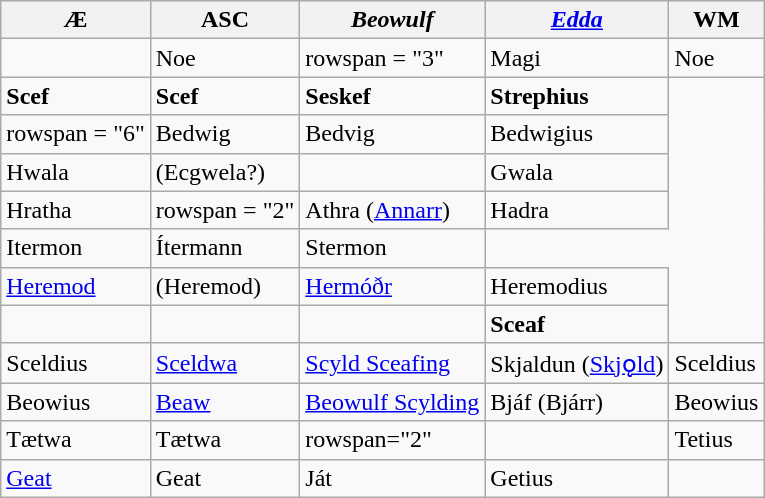<table class="wikitable">
<tr>
<th>Æ</th>
<th>ASC</th>
<th><em>Beowulf</em></th>
<th><em><a href='#'>Edda</a></em></th>
<th>WM</th>
</tr>
<tr>
<td></td>
<td>Noe</td>
<td>rowspan = "3" </td>
<td>Magi</td>
<td>Noe</td>
</tr>
<tr>
<td><strong>Scef</strong></td>
<td><strong>Scef</strong></td>
<td><strong>Seskef</strong></td>
<td><strong>Strephius</strong></td>
</tr>
<tr>
<td>rowspan = "6" </td>
<td>Bedwig</td>
<td>Bedvig</td>
<td>Bedwigius</td>
</tr>
<tr>
<td>Hwala</td>
<td>(Ecgwela?)</td>
<td></td>
<td>Gwala</td>
</tr>
<tr>
<td>Hratha</td>
<td>rowspan = "2" </td>
<td>Athra (<a href='#'>Annarr</a>)</td>
<td>Hadra</td>
</tr>
<tr>
<td>Itermon</td>
<td>Ítermann</td>
<td>Stermon</td>
</tr>
<tr>
<td><a href='#'>Heremod</a></td>
<td>(Heremod)</td>
<td><a href='#'>Hermóðr</a></td>
<td>Heremodius</td>
</tr>
<tr>
<td></td>
<td></td>
<td></td>
<td><strong>Sceaf</strong></td>
</tr>
<tr>
<td>Sceldius</td>
<td><a href='#'>Sceldwa</a></td>
<td><a href='#'>Scyld Sceafing</a></td>
<td>Skjaldun (<a href='#'>Skjǫld</a>)</td>
<td>Sceldius</td>
</tr>
<tr>
<td>Beowius</td>
<td><a href='#'>Beaw</a></td>
<td><a href='#'>Beowulf Scylding</a></td>
<td>Bjáf (Bjárr)</td>
<td>Beowius</td>
</tr>
<tr>
<td>Tætwa</td>
<td>Tætwa</td>
<td>rowspan="2" </td>
<td></td>
<td>Tetius</td>
</tr>
<tr>
<td><a href='#'>Geat</a></td>
<td>Geat</td>
<td>Ját</td>
<td>Getius</td>
</tr>
</table>
